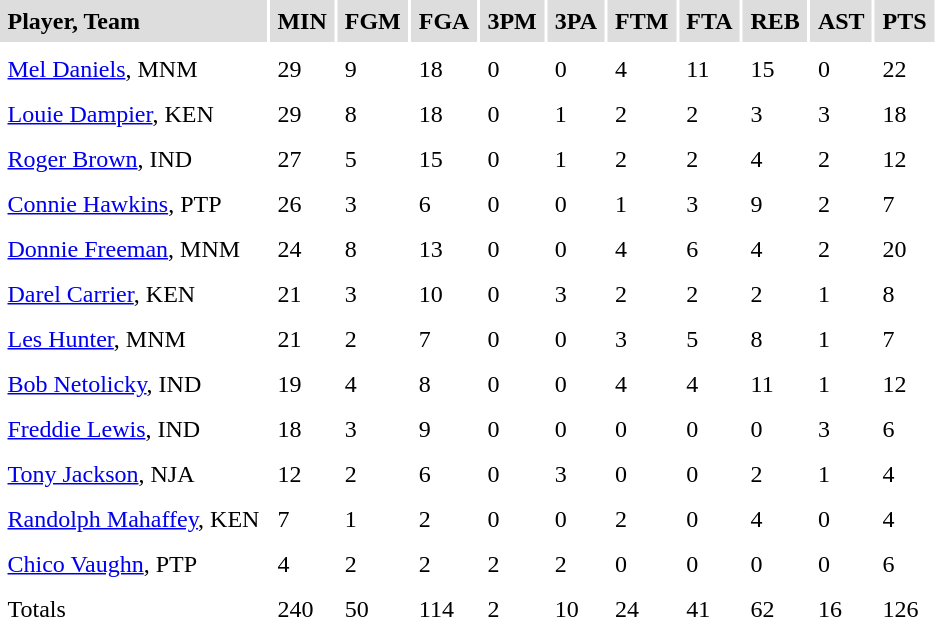<table cellpadding=5>
<tr bgcolor="#dddddd">
<td><strong>Player, Team</strong></td>
<td><strong>MIN</strong></td>
<td><strong>FGM</strong></td>
<td><strong>FGA</strong></td>
<td><strong>3PM</strong></td>
<td><strong>3PA</strong></td>
<td><strong>FTM</strong></td>
<td><strong>FTA</strong></td>
<td><strong>REB</strong></td>
<td><strong>AST</strong></td>
<td><strong>PTS</strong></td>
</tr>
<tr bgcolor="#eeeeee">
</tr>
<tr>
<td><a href='#'>Mel Daniels</a>, MNM</td>
<td>29</td>
<td>9</td>
<td>18</td>
<td>0</td>
<td>0</td>
<td>4</td>
<td>11</td>
<td>15</td>
<td>0</td>
<td>22</td>
</tr>
<tr>
<td><a href='#'>Louie Dampier</a>, KEN</td>
<td>29</td>
<td>8</td>
<td>18</td>
<td>0</td>
<td>1</td>
<td>2</td>
<td>2</td>
<td>3</td>
<td>3</td>
<td>18</td>
</tr>
<tr>
<td><a href='#'>Roger Brown</a>, IND</td>
<td>27</td>
<td>5</td>
<td>15</td>
<td>0</td>
<td>1</td>
<td>2</td>
<td>2</td>
<td>4</td>
<td>2</td>
<td>12</td>
</tr>
<tr>
<td><a href='#'>Connie Hawkins</a>, PTP</td>
<td>26</td>
<td>3</td>
<td>6</td>
<td>0</td>
<td>0</td>
<td>1</td>
<td>3</td>
<td>9</td>
<td>2</td>
<td>7</td>
</tr>
<tr>
<td><a href='#'>Donnie Freeman</a>, MNM</td>
<td>24</td>
<td>8</td>
<td>13</td>
<td>0</td>
<td>0</td>
<td>4</td>
<td>6</td>
<td>4</td>
<td>2</td>
<td>20</td>
</tr>
<tr>
<td><a href='#'>Darel Carrier</a>, KEN</td>
<td>21</td>
<td>3</td>
<td>10</td>
<td>0</td>
<td>3</td>
<td>2</td>
<td>2</td>
<td>2</td>
<td>1</td>
<td>8</td>
</tr>
<tr>
<td><a href='#'>Les Hunter</a>, MNM</td>
<td>21</td>
<td>2</td>
<td>7</td>
<td>0</td>
<td>0</td>
<td>3</td>
<td>5</td>
<td>8</td>
<td>1</td>
<td>7</td>
</tr>
<tr>
<td><a href='#'>Bob Netolicky</a>, IND</td>
<td>19</td>
<td>4</td>
<td>8</td>
<td>0</td>
<td>0</td>
<td>4</td>
<td>4</td>
<td>11</td>
<td>1</td>
<td>12</td>
</tr>
<tr>
<td><a href='#'>Freddie Lewis</a>, IND</td>
<td>18</td>
<td>3</td>
<td>9</td>
<td>0</td>
<td>0</td>
<td>0</td>
<td>0</td>
<td>0</td>
<td>3</td>
<td>6</td>
</tr>
<tr>
<td><a href='#'>Tony Jackson</a>, NJA</td>
<td>12</td>
<td>2</td>
<td>6</td>
<td>0</td>
<td>3</td>
<td>0</td>
<td>0</td>
<td>2</td>
<td>1</td>
<td>4</td>
</tr>
<tr>
<td><a href='#'>Randolph Mahaffey</a>, KEN</td>
<td>7</td>
<td>1</td>
<td>2</td>
<td>0</td>
<td>0</td>
<td>2</td>
<td>0</td>
<td>4</td>
<td>0</td>
<td>4</td>
</tr>
<tr>
<td><a href='#'>Chico Vaughn</a>, PTP</td>
<td>4</td>
<td>2</td>
<td>2</td>
<td>2</td>
<td>2</td>
<td>0</td>
<td>0</td>
<td>0</td>
<td>0</td>
<td>6</td>
</tr>
<tr>
<td>Totals</td>
<td>240</td>
<td>50</td>
<td>114</td>
<td>2</td>
<td>10</td>
<td>24</td>
<td>41</td>
<td>62</td>
<td>16</td>
<td>126</td>
</tr>
<tr>
</tr>
</table>
